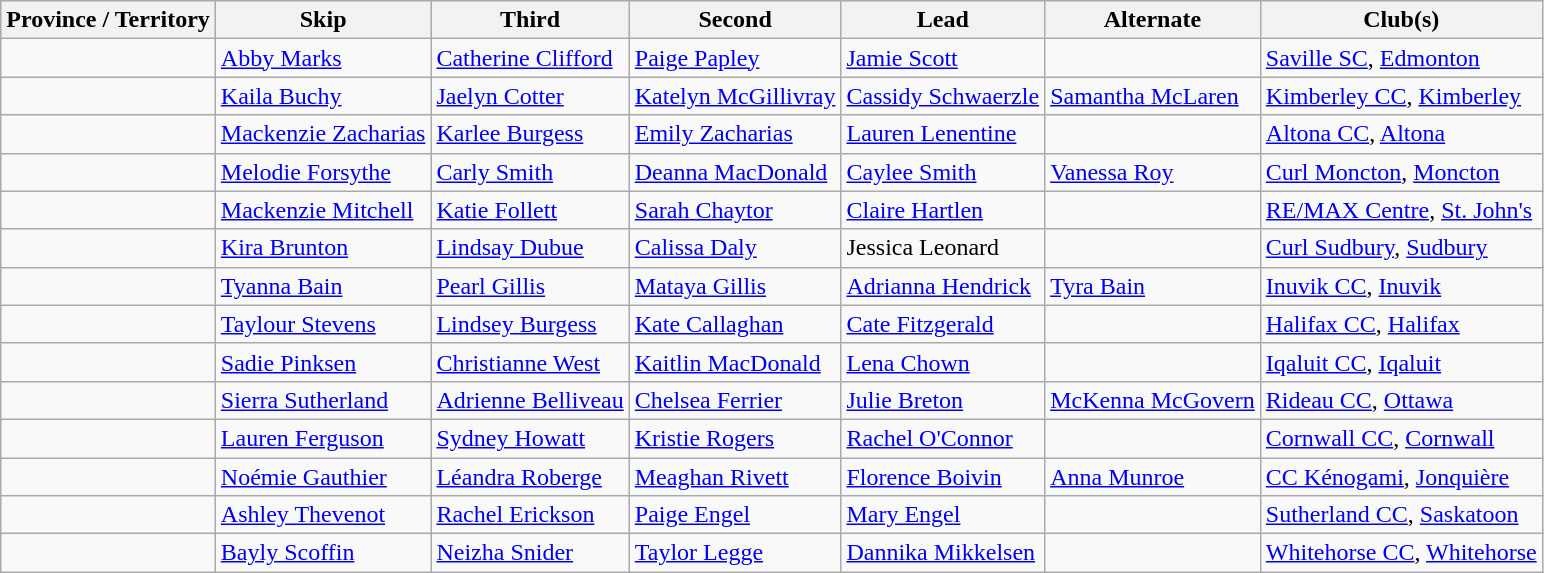<table class="wikitable">
<tr>
<th>Province / Territory</th>
<th>Skip</th>
<th>Third</th>
<th>Second</th>
<th>Lead</th>
<th>Alternate</th>
<th>Club(s)</th>
</tr>
<tr>
<td></td>
<td><a href='#'>Abby Marks</a></td>
<td><a href='#'>Catherine Clifford</a></td>
<td><a href='#'>Paige Papley</a></td>
<td><a href='#'>Jamie Scott</a></td>
<td></td>
<td><a href='#'>Saville SC</a>, <a href='#'>Edmonton</a></td>
</tr>
<tr>
<td></td>
<td><a href='#'>Kaila Buchy</a></td>
<td><a href='#'>Jaelyn Cotter</a></td>
<td><a href='#'>Katelyn McGillivray</a></td>
<td><a href='#'>Cassidy Schwaerzle</a></td>
<td><a href='#'>Samantha McLaren</a></td>
<td><a href='#'>Kimberley CC</a>, <a href='#'>Kimberley</a></td>
</tr>
<tr>
<td></td>
<td><a href='#'>Mackenzie Zacharias</a></td>
<td><a href='#'>Karlee Burgess</a></td>
<td><a href='#'>Emily Zacharias</a></td>
<td><a href='#'>Lauren Lenentine</a></td>
<td></td>
<td><a href='#'>Altona CC</a>, <a href='#'>Altona</a></td>
</tr>
<tr>
<td></td>
<td><a href='#'>Melodie Forsythe</a></td>
<td><a href='#'>Carly Smith</a></td>
<td><a href='#'>Deanna MacDonald</a></td>
<td><a href='#'>Caylee Smith</a></td>
<td><a href='#'>Vanessa Roy</a></td>
<td><a href='#'>Curl Moncton</a>, <a href='#'>Moncton</a></td>
</tr>
<tr>
<td></td>
<td><a href='#'>Mackenzie Mitchell</a></td>
<td><a href='#'>Katie Follett</a></td>
<td><a href='#'>Sarah Chaytor</a></td>
<td><a href='#'>Claire Hartlen</a></td>
<td></td>
<td><a href='#'>RE/MAX Centre</a>, <a href='#'>St. John's</a></td>
</tr>
<tr>
<td></td>
<td><a href='#'>Kira Brunton</a></td>
<td><a href='#'>Lindsay Dubue</a></td>
<td><a href='#'>Calissa Daly</a></td>
<td>Jessica Leonard</td>
<td></td>
<td><a href='#'>Curl Sudbury</a>, <a href='#'>Sudbury</a></td>
</tr>
<tr>
<td></td>
<td><a href='#'>Tyanna Bain</a></td>
<td><a href='#'>Pearl Gillis</a></td>
<td><a href='#'>Mataya Gillis</a></td>
<td><a href='#'>Adrianna Hendrick</a></td>
<td><a href='#'>Tyra Bain</a></td>
<td><a href='#'>Inuvik CC</a>, <a href='#'>Inuvik</a></td>
</tr>
<tr>
<td></td>
<td><a href='#'>Taylour Stevens</a></td>
<td><a href='#'>Lindsey Burgess</a></td>
<td><a href='#'>Kate Callaghan</a></td>
<td><a href='#'>Cate Fitzgerald</a></td>
<td></td>
<td><a href='#'>Halifax CC</a>, <a href='#'>Halifax</a></td>
</tr>
<tr>
<td></td>
<td><a href='#'>Sadie Pinksen</a></td>
<td><a href='#'>Christianne West</a></td>
<td><a href='#'>Kaitlin MacDonald</a></td>
<td><a href='#'>Lena Chown</a></td>
<td></td>
<td><a href='#'>Iqaluit CC</a>, <a href='#'>Iqaluit</a></td>
</tr>
<tr>
<td></td>
<td><a href='#'>Sierra Sutherland</a></td>
<td><a href='#'>Adrienne Belliveau</a></td>
<td><a href='#'>Chelsea Ferrier</a></td>
<td><a href='#'>Julie Breton</a></td>
<td><a href='#'>McKenna McGovern</a></td>
<td><a href='#'>Rideau CC</a>, <a href='#'>Ottawa</a></td>
</tr>
<tr>
<td></td>
<td><a href='#'>Lauren Ferguson</a></td>
<td><a href='#'>Sydney Howatt</a></td>
<td><a href='#'>Kristie Rogers</a></td>
<td><a href='#'>Rachel O'Connor</a></td>
<td></td>
<td><a href='#'>Cornwall CC</a>, <a href='#'>Cornwall</a></td>
</tr>
<tr>
<td></td>
<td><a href='#'>Noémie Gauthier</a></td>
<td><a href='#'>Léandra Roberge</a></td>
<td><a href='#'>Meaghan Rivett</a></td>
<td><a href='#'>Florence Boivin</a></td>
<td><a href='#'>Anna Munroe</a></td>
<td><a href='#'>CC Kénogami</a>, <a href='#'>Jonquière</a></td>
</tr>
<tr>
<td></td>
<td><a href='#'>Ashley Thevenot</a></td>
<td><a href='#'>Rachel Erickson</a></td>
<td><a href='#'>Paige Engel</a></td>
<td><a href='#'>Mary Engel</a></td>
<td></td>
<td><a href='#'>Sutherland CC</a>, <a href='#'>Saskatoon</a></td>
</tr>
<tr>
<td></td>
<td><a href='#'>Bayly Scoffin</a></td>
<td><a href='#'>Neizha Snider</a></td>
<td><a href='#'>Taylor Legge</a></td>
<td><a href='#'>Dannika Mikkelsen</a></td>
<td></td>
<td><a href='#'>Whitehorse CC</a>, <a href='#'>Whitehorse</a></td>
</tr>
</table>
